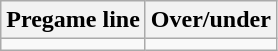<table class="wikitable">
<tr align="center">
<th style=>Pregame line</th>
<th style=>Over/under</th>
</tr>
<tr align="center">
<td></td>
<td></td>
</tr>
</table>
